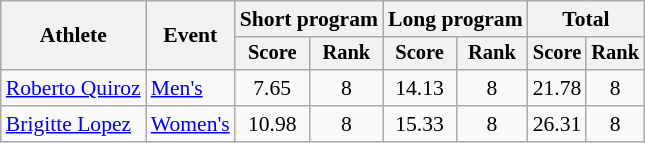<table class=wikitable style=font-size:90%;text-align:center>
<tr>
<th rowspan=2>Athlete</th>
<th rowspan=2>Event</th>
<th colspan=2>Short program</th>
<th colspan=2>Long program</th>
<th colspan=2>Total</th>
</tr>
<tr style=font-size:95%>
<th>Score</th>
<th>Rank</th>
<th>Score</th>
<th>Rank</th>
<th>Score</th>
<th>Rank</th>
</tr>
<tr>
<td style="text-align:left"><a href='#'>Roberto Quiroz</a></td>
<td align=left><a href='#'>Men's</a></td>
<td>7.65</td>
<td>8</td>
<td>14.13</td>
<td>8</td>
<td>21.78</td>
<td>8</td>
</tr>
<tr>
<td style="text-align:left"><a href='#'>Brigitte Lopez</a></td>
<td align=left><a href='#'>Women's</a></td>
<td>10.98</td>
<td>8</td>
<td>15.33</td>
<td>8</td>
<td>26.31</td>
<td>8</td>
</tr>
</table>
